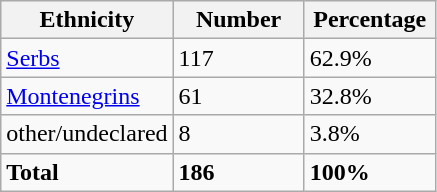<table class="wikitable">
<tr>
<th width="100px">Ethnicity</th>
<th width="80px">Number</th>
<th width="80px">Percentage</th>
</tr>
<tr>
<td><a href='#'>Serbs</a></td>
<td>117</td>
<td>62.9%</td>
</tr>
<tr>
<td><a href='#'>Montenegrins</a></td>
<td>61</td>
<td>32.8%</td>
</tr>
<tr>
<td>other/undeclared</td>
<td>8</td>
<td>3.8%</td>
</tr>
<tr>
<td><strong>Total</strong></td>
<td><strong>186</strong></td>
<td><strong>100%</strong></td>
</tr>
</table>
